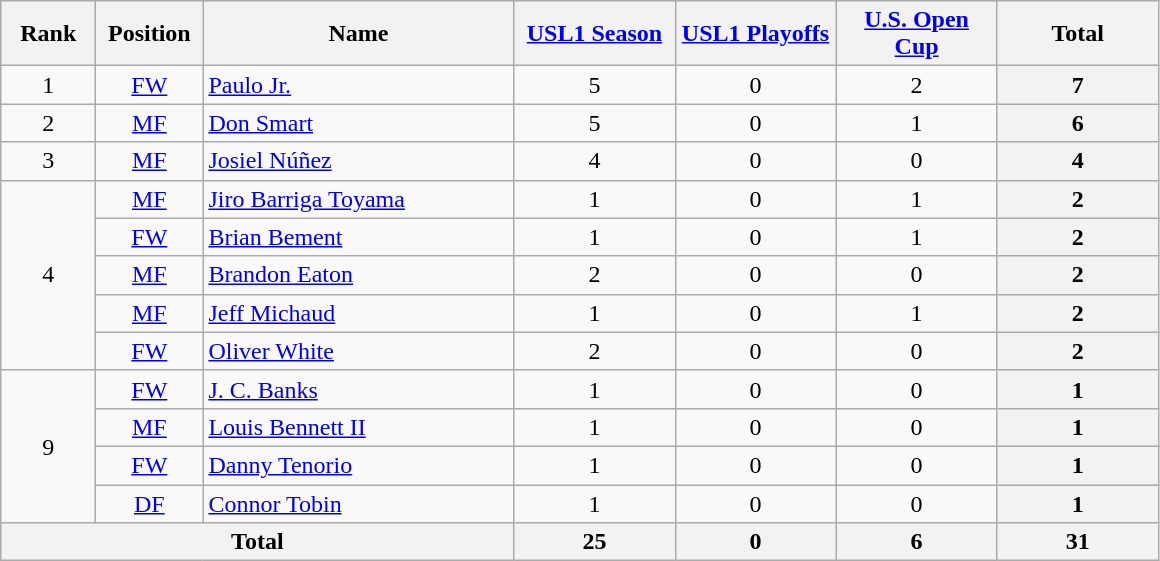<table class="wikitable" style="text-align:center;">
<tr>
<th style="width:56px;">Rank</th>
<th style="width:64px;">Position</th>
<th style="width:200px;">Name</th>
<th style="width:100px;"><a href='#'>USL1 Season</a></th>
<th style="width:100px;"><a href='#'>USL1 Playoffs</a></th>
<th style="width:100px;"><a href='#'>U.S. Open Cup</a></th>
<th style="width:100px;">Total</th>
</tr>
<tr>
<td>1</td>
<td><a href='#'>FW</a></td>
<td align="left"> <a href='#'>Paulo Jr.</a></td>
<td>5</td>
<td>0</td>
<td>2</td>
<th>7</th>
</tr>
<tr>
<td>2</td>
<td><a href='#'>MF</a></td>
<td align="left"> <a href='#'>Don Smart</a></td>
<td>5</td>
<td>0</td>
<td>1</td>
<th>6</th>
</tr>
<tr>
<td>3</td>
<td><a href='#'>MF</a></td>
<td align="left"> <a href='#'>Josiel Núñez</a></td>
<td>4</td>
<td>0</td>
<td>0</td>
<th>4</th>
</tr>
<tr>
<td rowspan="5">4</td>
<td><a href='#'>MF</a></td>
<td align="left"> <a href='#'>Jiro Barriga Toyama</a></td>
<td>1</td>
<td>0</td>
<td>1</td>
<th>2</th>
</tr>
<tr>
<td><a href='#'>FW</a></td>
<td align="left"> <a href='#'>Brian Bement</a></td>
<td>1</td>
<td>0</td>
<td>1</td>
<th>2</th>
</tr>
<tr>
<td><a href='#'>MF</a></td>
<td align="left"> <a href='#'>Brandon Eaton</a></td>
<td>2</td>
<td>0</td>
<td>0</td>
<th>2</th>
</tr>
<tr>
<td><a href='#'>MF</a></td>
<td align="left"> <a href='#'>Jeff Michaud</a></td>
<td>1</td>
<td>0</td>
<td>1</td>
<th>2</th>
</tr>
<tr>
<td><a href='#'>FW</a></td>
<td align="left"> <a href='#'>Oliver White</a></td>
<td>2</td>
<td>0</td>
<td>0</td>
<th>2</th>
</tr>
<tr>
<td rowspan="4">9</td>
<td><a href='#'>FW</a></td>
<td align="left"> <a href='#'>J. C. Banks</a></td>
<td>1</td>
<td>0</td>
<td>0</td>
<th>1</th>
</tr>
<tr>
<td><a href='#'>MF</a></td>
<td align="left"> <a href='#'>Louis Bennett II</a></td>
<td>1</td>
<td>0</td>
<td>0</td>
<th>1</th>
</tr>
<tr>
<td><a href='#'>FW</a></td>
<td align="left"> <a href='#'>Danny Tenorio</a></td>
<td>1</td>
<td>0</td>
<td>0</td>
<th>1</th>
</tr>
<tr>
<td><a href='#'>DF</a></td>
<td align="left"> <a href='#'>Connor Tobin</a></td>
<td>1</td>
<td>0</td>
<td>0</td>
<th>1</th>
</tr>
<tr>
<th colspan="3">Total</th>
<th>25</th>
<th>0</th>
<th>6</th>
<th>31</th>
</tr>
</table>
